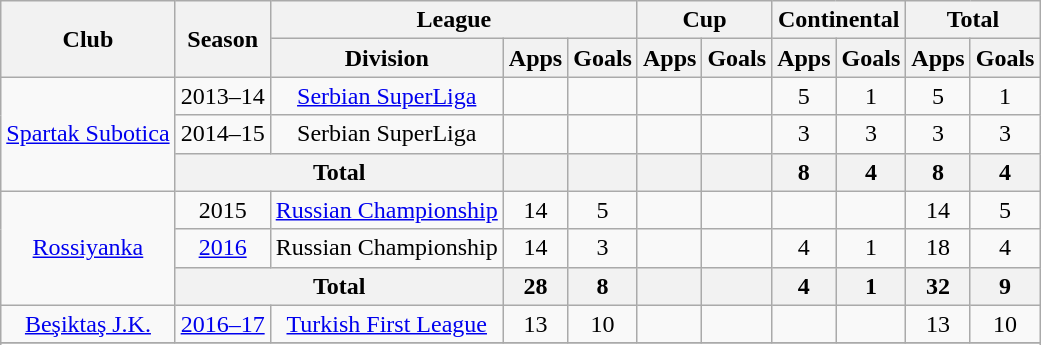<table class="wikitable" style="text-align: center;">
<tr>
<th rowspan=2>Club</th>
<th rowspan=2>Season</th>
<th colspan=3>League</th>
<th colspan=2>Cup</th>
<th colspan=2>Continental</th>
<th colspan=2>Total</th>
</tr>
<tr>
<th>Division</th>
<th>Apps</th>
<th>Goals</th>
<th>Apps</th>
<th>Goals</th>
<th>Apps</th>
<th>Goals</th>
<th>Apps</th>
<th>Goals</th>
</tr>
<tr>
<td rowspan=3><a href='#'>Spartak Subotica</a></td>
<td>2013–14</td>
<td><a href='#'>Serbian SuperLiga</a></td>
<td></td>
<td></td>
<td></td>
<td></td>
<td>5</td>
<td>1</td>
<td>5</td>
<td>1</td>
</tr>
<tr>
<td>2014–15</td>
<td>Serbian SuperLiga</td>
<td></td>
<td></td>
<td></td>
<td></td>
<td>3</td>
<td>3</td>
<td>3</td>
<td>3</td>
</tr>
<tr>
<th colspan=2>Total</th>
<th></th>
<th></th>
<th></th>
<th></th>
<th>8</th>
<th>4</th>
<th>8</th>
<th>4</th>
</tr>
<tr>
<td rowspan=3><a href='#'>Rossiyanka</a></td>
<td>2015</td>
<td><a href='#'>Russian Championship</a></td>
<td>14</td>
<td>5</td>
<td></td>
<td></td>
<td></td>
<td></td>
<td>14</td>
<td>5</td>
</tr>
<tr>
<td><a href='#'>2016</a></td>
<td>Russian Championship</td>
<td>14</td>
<td>3</td>
<td></td>
<td></td>
<td>4</td>
<td>1</td>
<td>18</td>
<td>4</td>
</tr>
<tr>
<th colspan=2>Total</th>
<th>28</th>
<th>8</th>
<th></th>
<th></th>
<th>4</th>
<th>1</th>
<th>32</th>
<th>9</th>
</tr>
<tr>
<td><a href='#'>Beşiktaş J.K.</a></td>
<td><a href='#'>2016–17</a></td>
<td><a href='#'>Turkish First League</a></td>
<td>13</td>
<td>10</td>
<td></td>
<td></td>
<td></td>
<td></td>
<td>13</td>
<td>10</td>
</tr>
<tr>
</tr>
<tr>
</tr>
</table>
